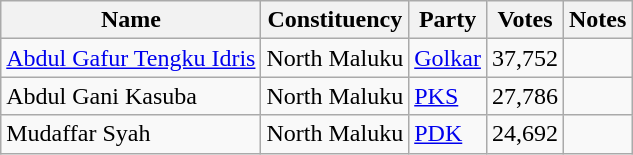<table class="wikitable sortable">
<tr>
<th>Name</th>
<th>Constituency</th>
<th>Party</th>
<th>Votes</th>
<th>Notes</th>
</tr>
<tr>
<td><a href='#'>Abdul Gafur Tengku Idris</a></td>
<td>North Maluku</td>
<td><a href='#'>Golkar</a></td>
<td>37,752</td>
<td></td>
</tr>
<tr>
<td>Abdul Gani Kasuba</td>
<td>North Maluku</td>
<td><a href='#'>PKS</a></td>
<td>27,786</td>
<td></td>
</tr>
<tr>
<td>Mudaffar Syah</td>
<td>North Maluku</td>
<td><a href='#'>PDK</a></td>
<td>24,692</td>
<td></td>
</tr>
</table>
